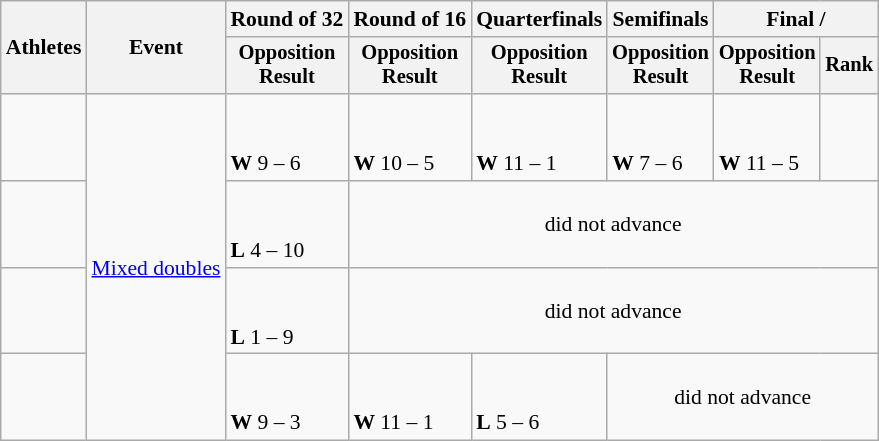<table class="wikitable" style="font-size:90%">
<tr>
<th rowspan=2>Athletes</th>
<th rowspan=2>Event</th>
<th>Round of 32</th>
<th>Round of 16</th>
<th>Quarterfinals</th>
<th>Semifinals</th>
<th colspan=2>Final / </th>
</tr>
<tr style="font-size:95%">
<th>Opposition<br>Result</th>
<th>Opposition<br>Result</th>
<th>Opposition<br>Result</th>
<th>Opposition<br>Result</th>
<th>Opposition<br>Result</th>
<th>Rank</th>
</tr>
<tr>
<td align=left><br></td>
<td align=left rowspan=4><a href='#'>Mixed doubles</a></td>
<td><br><br><strong>W</strong> 9 – 6</td>
<td><br><br><strong>W</strong> 10 – 5</td>
<td><br><br><strong>W</strong> 11 – 1</td>
<td><br><br><strong>W</strong> 7 – 6</td>
<td><br><br><strong>W</strong> 11 – 5</td>
<td align=center></td>
</tr>
<tr>
<td align=left><br></td>
<td><br><br><strong>L</strong> 4 – 10</td>
<td align=center colspan=5>did not advance</td>
</tr>
<tr>
<td align=left><br></td>
<td><br><br><strong>L</strong> 1 – 9</td>
<td align=center colspan=5>did not advance</td>
</tr>
<tr>
<td align=left><br></td>
<td><br><br><strong>W</strong> 9 – 3</td>
<td><br><br><strong>W</strong> 11 – 1</td>
<td><br><br><strong>L</strong> 5 – 6</td>
<td align=center colspan=3>did not advance</td>
</tr>
</table>
